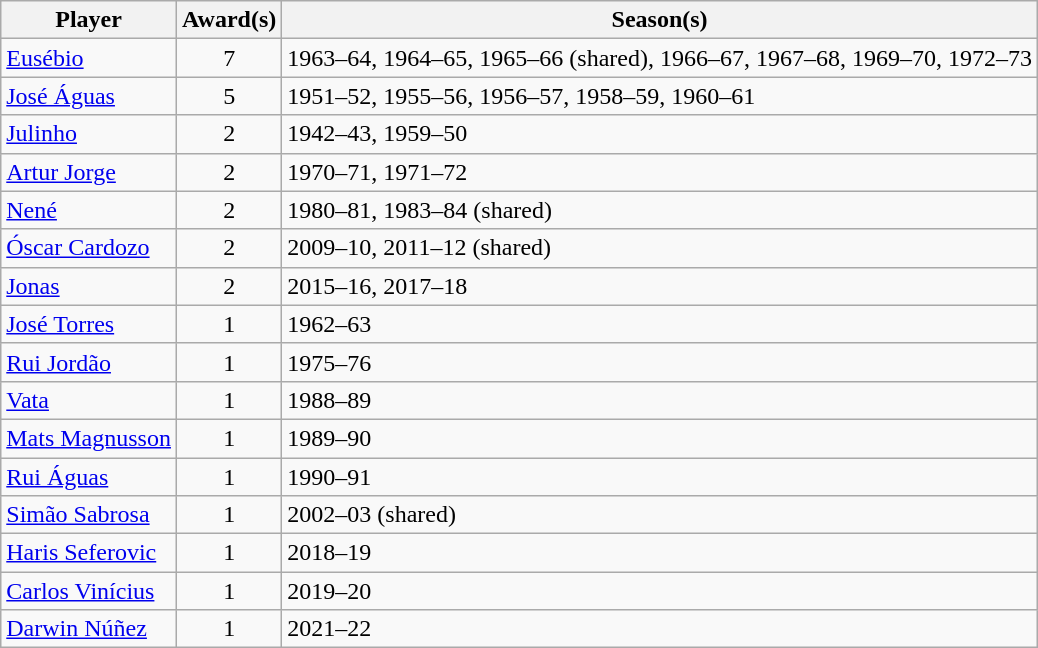<table class="wikitable">
<tr>
<th>Player</th>
<th>Award(s)</th>
<th>Season(s)</th>
</tr>
<tr>
<td> <a href='#'>Eusébio</a></td>
<td align=center>7</td>
<td>1963–64, 1964–65, 1965–66 (shared), 1966–67, 1967–68, 1969–70, 1972–73</td>
</tr>
<tr>
<td> <a href='#'>José Águas</a></td>
<td align=center>5</td>
<td>1951–52, 1955–56, 1956–57, 1958–59, 1960–61</td>
</tr>
<tr>
<td> <a href='#'>Julinho</a></td>
<td align=center>2</td>
<td>1942–43, 1959–50</td>
</tr>
<tr>
<td> <a href='#'>Artur Jorge</a></td>
<td align=center>2</td>
<td>1970–71, 1971–72</td>
</tr>
<tr>
<td> <a href='#'>Nené</a></td>
<td align=center>2</td>
<td>1980–81, 1983–84 (shared)</td>
</tr>
<tr>
<td> <a href='#'>Óscar Cardozo</a></td>
<td align=center>2</td>
<td>2009–10, 2011–12 (shared)</td>
</tr>
<tr>
<td> <a href='#'>Jonas</a></td>
<td align=center>2</td>
<td>2015–16, 2017–18</td>
</tr>
<tr>
<td> <a href='#'>José Torres</a></td>
<td align=center>1</td>
<td>1962–63</td>
</tr>
<tr>
<td> <a href='#'>Rui Jordão</a></td>
<td align=center>1</td>
<td>1975–76</td>
</tr>
<tr>
<td> <a href='#'>Vata</a></td>
<td align=center>1</td>
<td>1988–89</td>
</tr>
<tr>
<td> <a href='#'>Mats Magnusson</a></td>
<td align=center>1</td>
<td>1989–90</td>
</tr>
<tr>
<td> <a href='#'>Rui Águas</a></td>
<td align=center>1</td>
<td>1990–91</td>
</tr>
<tr>
<td> <a href='#'>Simão Sabrosa</a></td>
<td align=center>1</td>
<td>2002–03 (shared)</td>
</tr>
<tr>
<td> <a href='#'>Haris Seferovic</a></td>
<td align=center>1</td>
<td>2018–19</td>
</tr>
<tr>
<td> <a href='#'>Carlos Vinícius</a></td>
<td align=center>1</td>
<td>2019–20</td>
</tr>
<tr>
<td> <a href='#'>Darwin Núñez</a></td>
<td align=center>1</td>
<td>2021–22</td>
</tr>
</table>
